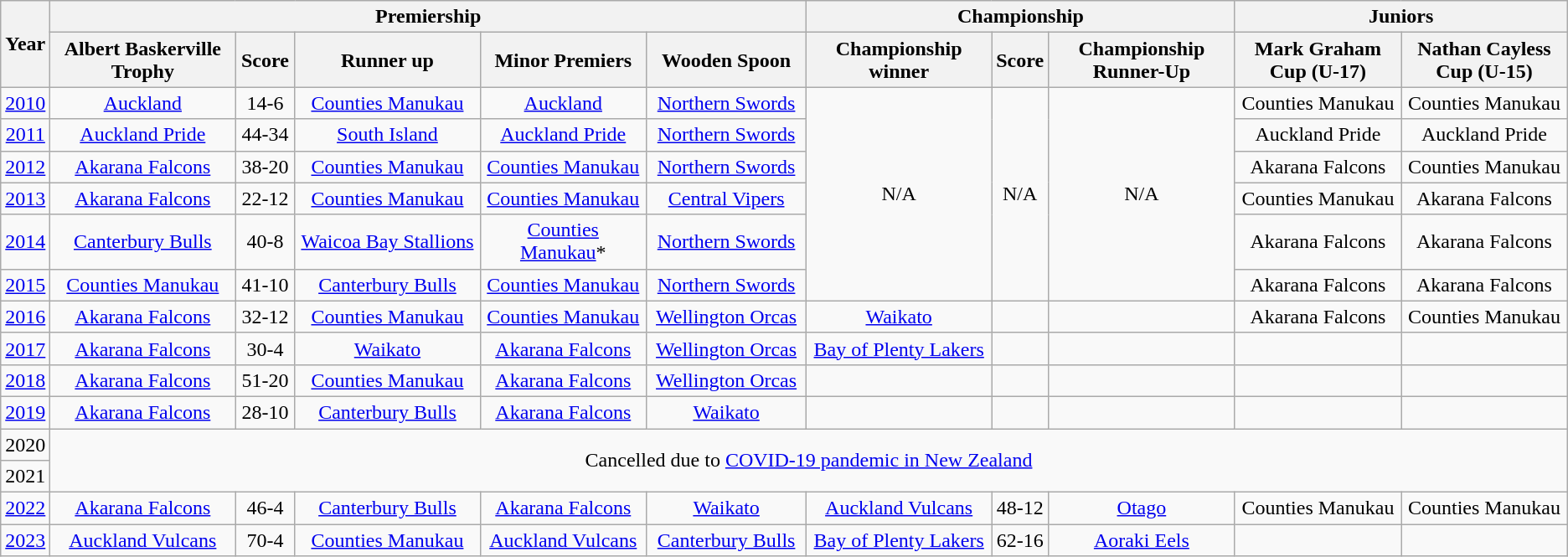<table class="wikitable" style="text-align:center;">
<tr>
<th rowspan="2">Year</th>
<th colspan="5">Premiership</th>
<th colspan="3">Championship</th>
<th colspan="2">Juniors</th>
</tr>
<tr>
<th width="140">Albert Baskerville Trophy</th>
<th style="width:40px;">Score</th>
<th width="140">Runner up</th>
<th width="125">Minor Premiers</th>
<th width="120">Wooden Spoon</th>
<th width="140">Championship winner</th>
<th>Score</th>
<th>Championship Runner-Up</th>
<th width="125">Mark Graham Cup (U-17)</th>
<th width="125">Nathan Cayless Cup (U-15)</th>
</tr>
<tr>
<td><a href='#'>2010</a></td>
<td> <a href='#'>Auckland</a></td>
<td>14-6</td>
<td> <a href='#'>Counties Manukau</a></td>
<td> <a href='#'>Auckland</a></td>
<td> <a href='#'>Northern Swords</a></td>
<td rowspan="6">N/A</td>
<td rowspan="6">N/A</td>
<td rowspan="6">N/A</td>
<td> Counties Manukau</td>
<td> Counties Manukau</td>
</tr>
<tr>
<td><a href='#'>2011</a></td>
<td> <a href='#'>Auckland Pride</a></td>
<td>44-34</td>
<td> <a href='#'>South Island</a></td>
<td> <a href='#'>Auckland Pride</a></td>
<td> <a href='#'>Northern Swords</a></td>
<td> Auckland Pride</td>
<td> Auckland Pride</td>
</tr>
<tr>
<td><a href='#'>2012</a></td>
<td> <a href='#'>Akarana Falcons</a></td>
<td>38-20</td>
<td> <a href='#'>Counties Manukau</a></td>
<td> <a href='#'>Counties Manukau</a></td>
<td> <a href='#'>Northern Swords</a></td>
<td> Akarana Falcons</td>
<td> Counties Manukau</td>
</tr>
<tr>
<td><a href='#'>2013</a></td>
<td> <a href='#'>Akarana Falcons</a></td>
<td>22-12</td>
<td> <a href='#'>Counties Manukau</a></td>
<td> <a href='#'>Counties Manukau</a></td>
<td> <a href='#'>Central Vipers</a></td>
<td> Counties Manukau</td>
<td> Akarana Falcons</td>
</tr>
<tr>
<td><a href='#'>2014</a></td>
<td> <a href='#'>Canterbury Bulls</a></td>
<td>40-8</td>
<td> <a href='#'>Waicoa Bay Stallions</a></td>
<td> <a href='#'>Counties Manukau</a>*</td>
<td> <a href='#'>Northern Swords</a></td>
<td> Akarana Falcons</td>
<td> Akarana Falcons</td>
</tr>
<tr>
<td><a href='#'>2015</a></td>
<td> <a href='#'>Counties Manukau</a></td>
<td>41-10</td>
<td> <a href='#'>Canterbury Bulls</a></td>
<td> <a href='#'>Counties Manukau</a></td>
<td> <a href='#'>Northern Swords</a></td>
<td> Akarana Falcons</td>
<td> Akarana Falcons</td>
</tr>
<tr>
<td><a href='#'>2016</a></td>
<td> <a href='#'>Akarana Falcons</a></td>
<td>32-12</td>
<td> <a href='#'>Counties Manukau</a></td>
<td> <a href='#'>Counties Manukau</a></td>
<td> <a href='#'>Wellington Orcas</a></td>
<td> <a href='#'>Waikato</a></td>
<td></td>
<td></td>
<td> Akarana Falcons</td>
<td> Counties Manukau</td>
</tr>
<tr>
<td><a href='#'>2017</a></td>
<td> <a href='#'>Akarana Falcons</a></td>
<td>30-4</td>
<td> <a href='#'>Waikato</a></td>
<td> <a href='#'>Akarana Falcons</a></td>
<td> <a href='#'>Wellington Orcas</a></td>
<td> <a href='#'>Bay of Plenty Lakers</a></td>
<td></td>
<td></td>
<td></td>
<td></td>
</tr>
<tr>
<td><a href='#'>2018</a></td>
<td> <a href='#'>Akarana Falcons</a></td>
<td>51-20</td>
<td> <a href='#'>Counties Manukau</a></td>
<td> <a href='#'>Akarana Falcons</a></td>
<td> <a href='#'>Wellington Orcas</a></td>
<td></td>
<td></td>
<td></td>
<td></td>
<td></td>
</tr>
<tr>
<td><a href='#'>2019</a></td>
<td> <a href='#'>Akarana Falcons</a></td>
<td>28-10</td>
<td> <a href='#'>Canterbury Bulls</a></td>
<td> <a href='#'>Akarana Falcons</a></td>
<td> <a href='#'>Waikato</a></td>
<td></td>
<td></td>
<td></td>
<td></td>
<td></td>
</tr>
<tr>
<td>2020</td>
<td colspan="10" rowspan="2">Cancelled due to <a href='#'>COVID-19 pandemic in New Zealand</a></td>
</tr>
<tr>
<td>2021</td>
</tr>
<tr>
<td><a href='#'>2022</a></td>
<td> <a href='#'>Akarana Falcons</a></td>
<td>46-4</td>
<td> <a href='#'>Canterbury Bulls</a></td>
<td> <a href='#'>Akarana Falcons</a></td>
<td> <a href='#'>Waikato</a></td>
<td> <a href='#'>Auckland Vulcans</a></td>
<td>48-12</td>
<td> <a href='#'>Otago</a></td>
<td> Counties Manukau</td>
<td> Counties Manukau</td>
</tr>
<tr>
<td><a href='#'>2023</a></td>
<td> <a href='#'>Auckland Vulcans</a></td>
<td>70-4</td>
<td> <a href='#'>Counties Manukau</a></td>
<td> <a href='#'>Auckland Vulcans</a></td>
<td> <a href='#'>Canterbury Bulls</a></td>
<td> <a href='#'>Bay of Plenty Lakers</a></td>
<td>62-16</td>
<td> <a href='#'>Aoraki Eels</a></td>
<td></td>
<td></td>
</tr>
</table>
